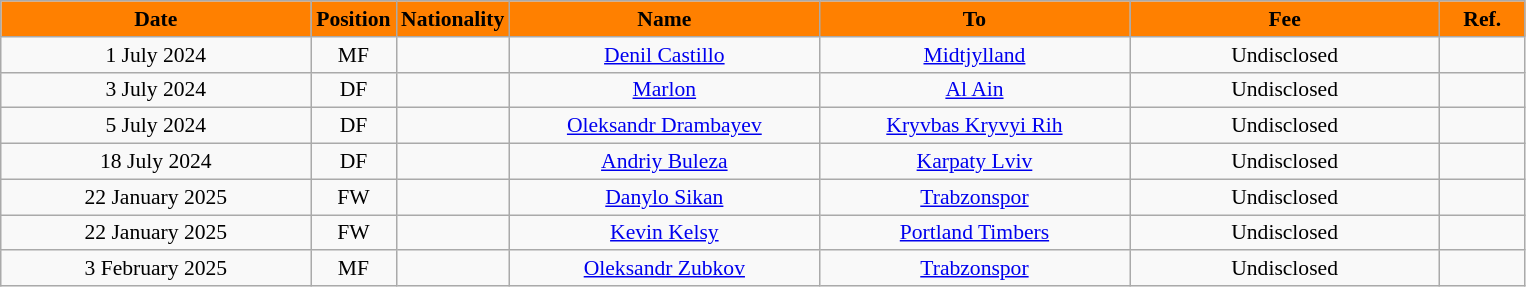<table class="wikitable" style="text-align:center; font-size:90%; ">
<tr>
<th style="background:#FF8000; color:black; width:200px;">Date</th>
<th style="background:#FF8000; color:black; width:50px;">Position</th>
<th style="background:#FF8000; color:black; width:50px;">Nationality</th>
<th style="background:#FF8000; color:black; width:200px;">Name</th>
<th style="background:#FF8000; color:black; width:200px;">To</th>
<th style="background:#FF8000; color:black; width:200px;">Fee</th>
<th style="background:#FF8000; color:black; width:50px;">Ref.</th>
</tr>
<tr>
<td>1 July 2024</td>
<td>MF</td>
<td></td>
<td><a href='#'>Denil Castillo</a></td>
<td><a href='#'>Midtjylland</a></td>
<td>Undisclosed</td>
<td></td>
</tr>
<tr>
<td>3 July 2024</td>
<td>DF</td>
<td></td>
<td><a href='#'>Marlon</a></td>
<td><a href='#'>Al Ain</a></td>
<td>Undisclosed</td>
<td></td>
</tr>
<tr>
<td>5 July 2024</td>
<td>DF</td>
<td></td>
<td><a href='#'>Oleksandr Drambayev</a></td>
<td><a href='#'>Kryvbas Kryvyi Rih</a></td>
<td>Undisclosed</td>
<td></td>
</tr>
<tr>
<td>18 July 2024</td>
<td>DF</td>
<td></td>
<td><a href='#'>Andriy Buleza</a></td>
<td><a href='#'>Karpaty Lviv</a></td>
<td>Undisclosed</td>
<td></td>
</tr>
<tr>
<td>22 January 2025</td>
<td>FW</td>
<td></td>
<td><a href='#'>Danylo Sikan</a></td>
<td><a href='#'>Trabzonspor</a></td>
<td>Undisclosed</td>
<td></td>
</tr>
<tr>
<td>22 January 2025</td>
<td>FW</td>
<td></td>
<td><a href='#'>Kevin Kelsy</a></td>
<td><a href='#'>Portland Timbers</a></td>
<td>Undisclosed</td>
<td></td>
</tr>
<tr>
<td>3 February 2025</td>
<td>MF</td>
<td></td>
<td><a href='#'>Oleksandr Zubkov</a></td>
<td><a href='#'>Trabzonspor</a></td>
<td>Undisclosed</td>
<td></td>
</tr>
</table>
